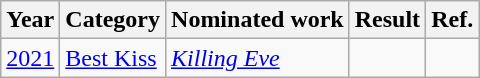<table class="wikitable plainrowheaders">
<tr>
<th scope="col">Year</th>
<th scope="col">Category</th>
<th scope="col">Nominated work</th>
<th scope="col">Result</th>
<th scope="col">Ref.</th>
</tr>
<tr>
<td><a href='#'>2021</a></td>
<td><a href='#'>Best Kiss</a></td>
<td><em><a href='#'>Killing Eve</a></em></td>
<td></td>
<td align="center"></td>
</tr>
</table>
